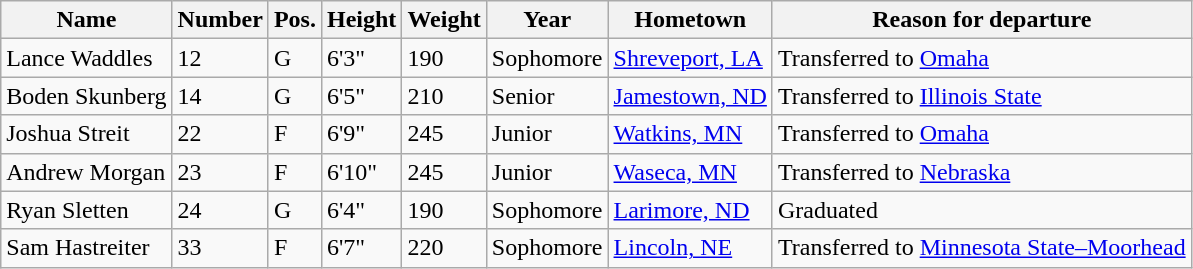<table class="wikitable sortable" border="1">
<tr>
<th>Name</th>
<th>Number</th>
<th>Pos.</th>
<th>Height</th>
<th>Weight</th>
<th>Year</th>
<th>Hometown</th>
<th class="unsortable">Reason for departure</th>
</tr>
<tr>
<td>Lance Waddles</td>
<td>12</td>
<td>G</td>
<td>6'3"</td>
<td>190</td>
<td>Sophomore</td>
<td><a href='#'>Shreveport, LA</a></td>
<td>Transferred to <a href='#'>Omaha</a></td>
</tr>
<tr>
<td>Boden Skunberg</td>
<td>14</td>
<td>G</td>
<td>6'5"</td>
<td>210</td>
<td>Senior</td>
<td><a href='#'>Jamestown, ND</a></td>
<td>Transferred to <a href='#'>Illinois State</a></td>
</tr>
<tr>
<td>Joshua Streit</td>
<td>22</td>
<td>F</td>
<td>6'9"</td>
<td>245</td>
<td>Junior</td>
<td><a href='#'>Watkins, MN</a></td>
<td>Transferred to <a href='#'>Omaha</a></td>
</tr>
<tr>
<td>Andrew Morgan</td>
<td>23</td>
<td>F</td>
<td>6'10"</td>
<td>245</td>
<td>Junior</td>
<td><a href='#'>Waseca, MN</a></td>
<td>Transferred to <a href='#'>Nebraska</a></td>
</tr>
<tr>
<td>Ryan Sletten</td>
<td>24</td>
<td>G</td>
<td>6'4"</td>
<td>190</td>
<td>Sophomore</td>
<td><a href='#'>Larimore, ND</a></td>
<td>Graduated</td>
</tr>
<tr>
<td>Sam Hastreiter</td>
<td>33</td>
<td>F</td>
<td>6'7"</td>
<td>220</td>
<td>Sophomore</td>
<td><a href='#'>Lincoln, NE</a></td>
<td>Transferred to <a href='#'>Minnesota State–Moorhead</a></td>
</tr>
</table>
